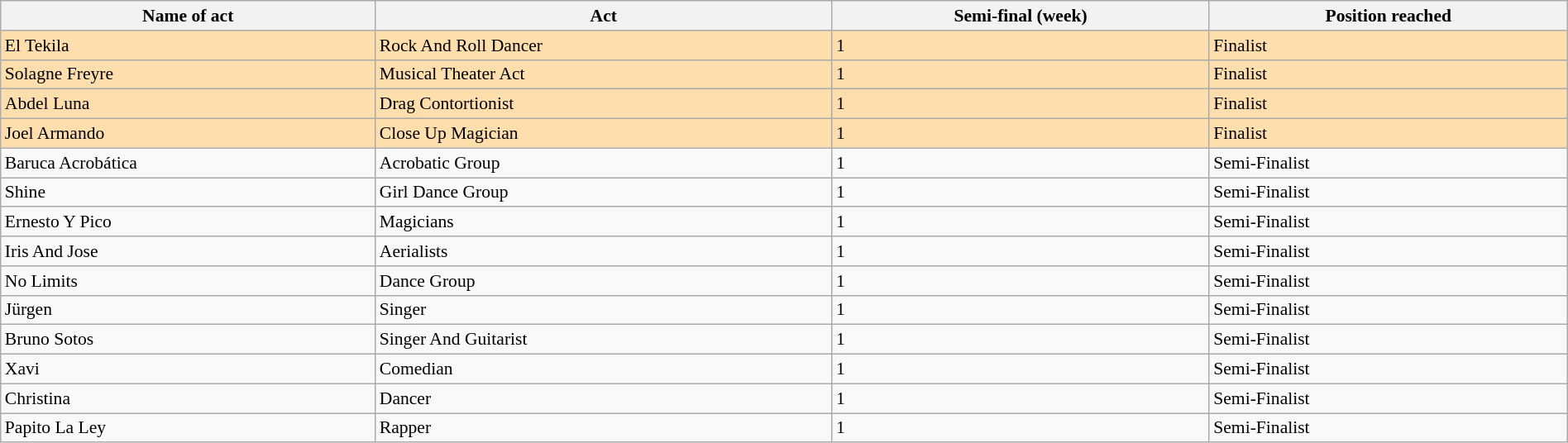<table class="wikitable sortable" style="text-align:left; font-size:90%; width:100%;">
<tr>
<th>Name of act</th>
<th>Act</th>
<th>Semi-final (week)</th>
<th>Position reached</th>
</tr>
<tr bgcolor=NavajoWhite>
<td>El Tekila</td>
<td>Rock And Roll Dancer</td>
<td>1</td>
<td>Finalist</td>
</tr>
<tr bgcolor=NavajoWhite>
<td>Solagne Freyre</td>
<td>Musical Theater Act</td>
<td>1</td>
<td>Finalist</td>
</tr>
<tr bgcolor=NavajoWhite>
<td>Abdel Luna</td>
<td>Drag Contortionist</td>
<td>1</td>
<td>Finalist</td>
</tr>
<tr bgcolor=NavajoWhite>
<td>Joel Armando</td>
<td>Close Up Magician</td>
<td>1</td>
<td>Finalist</td>
</tr>
<tr>
<td>Baruca Acrobática</td>
<td>Acrobatic Group</td>
<td>1</td>
<td>Semi-Finalist</td>
</tr>
<tr>
<td>Shine</td>
<td>Girl Dance Group</td>
<td>1</td>
<td>Semi-Finalist</td>
</tr>
<tr>
<td>Ernesto Y Pico</td>
<td>Magicians</td>
<td>1</td>
<td>Semi-Finalist</td>
</tr>
<tr>
<td>Iris And Jose</td>
<td>Aerialists</td>
<td>1</td>
<td>Semi-Finalist</td>
</tr>
<tr>
<td>No Limits</td>
<td>Dance Group</td>
<td>1</td>
<td>Semi-Finalist</td>
</tr>
<tr>
<td>Jürgen</td>
<td>Singer</td>
<td>1</td>
<td>Semi-Finalist</td>
</tr>
<tr>
<td>Bruno Sotos</td>
<td>Singer And Guitarist</td>
<td>1</td>
<td>Semi-Finalist</td>
</tr>
<tr>
<td>Xavi</td>
<td>Comedian</td>
<td>1</td>
<td>Semi-Finalist</td>
</tr>
<tr>
<td>Christina</td>
<td>Dancer</td>
<td>1</td>
<td>Semi-Finalist</td>
</tr>
<tr>
<td>Papito La Ley</td>
<td>Rapper</td>
<td>1</td>
<td>Semi-Finalist</td>
</tr>
</table>
